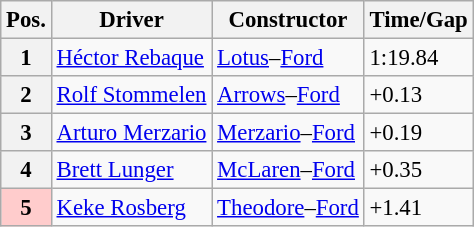<table class="wikitable sortable" style="font-size:95%;">
<tr>
<th>Pos.</th>
<th>Driver</th>
<th>Constructor</th>
<th>Time/Gap</th>
</tr>
<tr>
<th>1</th>
<td> <a href='#'>Héctor Rebaque</a></td>
<td><a href='#'>Lotus</a>–<a href='#'>Ford</a></td>
<td>1:19.84</td>
</tr>
<tr>
<th>2</th>
<td> <a href='#'>Rolf Stommelen</a></td>
<td><a href='#'>Arrows</a>–<a href='#'>Ford</a></td>
<td>+0.13</td>
</tr>
<tr>
<th>3</th>
<td> <a href='#'>Arturo Merzario</a></td>
<td><a href='#'>Merzario</a>–<a href='#'>Ford</a></td>
<td>+0.19</td>
</tr>
<tr>
<th>4</th>
<td> <a href='#'>Brett Lunger</a></td>
<td><a href='#'>McLaren</a>–<a href='#'>Ford</a></td>
<td>+0.35</td>
</tr>
<tr>
<th style="background:#ffcccc;">5</th>
<td> <a href='#'>Keke Rosberg</a></td>
<td><a href='#'>Theodore</a>–<a href='#'>Ford</a></td>
<td>+1.41</td>
</tr>
</table>
